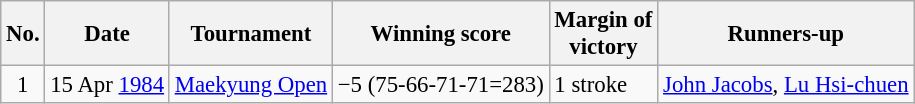<table class="wikitable" style="font-size:95%;">
<tr>
<th>No.</th>
<th>Date</th>
<th>Tournament</th>
<th>Winning score</th>
<th>Margin of<br>victory</th>
<th>Runners-up</th>
</tr>
<tr>
<td align=center>1</td>
<td align=right>15 Apr <a href='#'>1984</a></td>
<td><a href='#'>Maekyung Open</a></td>
<td>−5 (75-66-71-71=283)</td>
<td>1 stroke</td>
<td> <a href='#'>John Jacobs</a>,  <a href='#'>Lu Hsi-chuen</a></td>
</tr>
</table>
